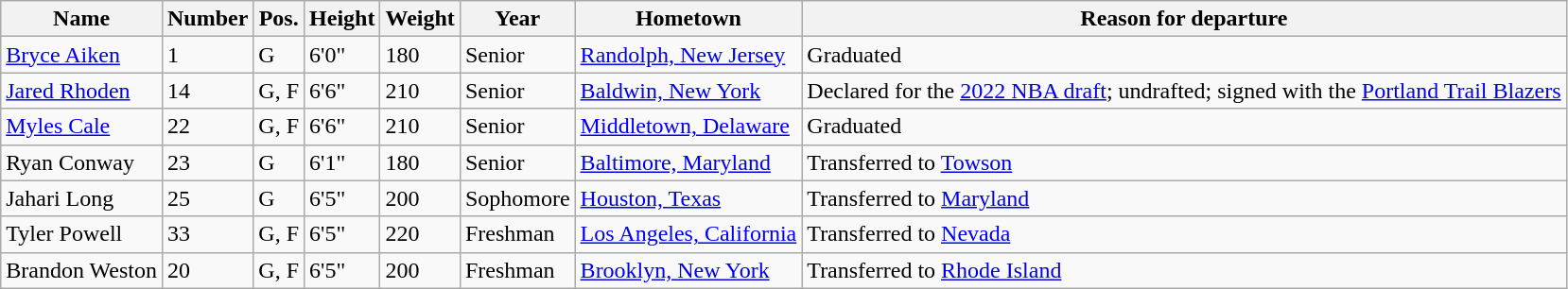<table class="wikitable sortable" border="1">
<tr>
<th>Name</th>
<th>Number</th>
<th>Pos.</th>
<th>Height</th>
<th>Weight</th>
<th>Year</th>
<th>Hometown</th>
<th class="unsortable">Reason for departure</th>
</tr>
<tr>
<td><a href='#'>Bryce Aiken</a></td>
<td>1</td>
<td>G</td>
<td>6'0"</td>
<td>180</td>
<td>Senior</td>
<td><a href='#'>Randolph, New Jersey</a></td>
<td>Graduated</td>
</tr>
<tr>
<td><a href='#'>Jared Rhoden</a></td>
<td>14</td>
<td>G, F</td>
<td>6'6"</td>
<td>210</td>
<td>Senior</td>
<td><a href='#'>Baldwin, New York</a></td>
<td>Declared for the <a href='#'>2022 NBA draft</a>; undrafted; signed with the <a href='#'>Portland Trail Blazers</a></td>
</tr>
<tr>
<td><a href='#'>Myles Cale</a></td>
<td>22</td>
<td>G, F</td>
<td>6'6"</td>
<td>210</td>
<td>Senior</td>
<td><a href='#'>Middletown, Delaware</a></td>
<td>Graduated</td>
</tr>
<tr>
<td>Ryan Conway</td>
<td>23</td>
<td>G</td>
<td>6'1"</td>
<td>180</td>
<td>Senior</td>
<td><a href='#'>Baltimore, Maryland</a></td>
<td>Transferred to <a href='#'>Towson</a></td>
</tr>
<tr>
<td>Jahari Long</td>
<td>25</td>
<td>G</td>
<td>6'5"</td>
<td>200</td>
<td>Sophomore</td>
<td><a href='#'>Houston, Texas</a></td>
<td>Transferred to <a href='#'>Maryland</a></td>
</tr>
<tr>
<td>Tyler Powell</td>
<td>33</td>
<td>G, F</td>
<td>6'5"</td>
<td>220</td>
<td>Freshman</td>
<td><a href='#'>Los Angeles, California</a></td>
<td>Transferred to <a href='#'>Nevada</a></td>
</tr>
<tr>
<td>Brandon Weston</td>
<td>20</td>
<td>G, F</td>
<td>6'5"</td>
<td>200</td>
<td>Freshman</td>
<td><a href='#'>Brooklyn, New York</a></td>
<td>Transferred to <a href='#'>Rhode Island</a></td>
</tr>
</table>
